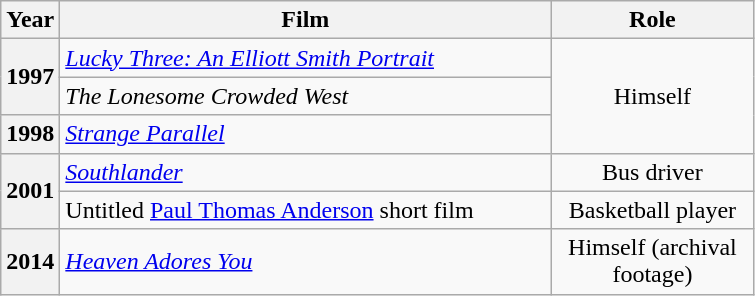<table class="wikitable plainrowheaders" style="text-align:left; ">
<tr>
<th scope="col" style="width:2em; ">Year</th>
<th scope="col" style="width:20em; ">Film</th>
<th scope="col" style="width:8em; ">Role</th>
</tr>
<tr>
<th scope="row" rowspan="2">1997</th>
<td><em><a href='#'>Lucky Three: An Elliott Smith Portrait</a></em></td>
<td rowspan="3" style="text-align: center; ">Himself</td>
</tr>
<tr>
<td><em>The Lonesome Crowded West</em></td>
</tr>
<tr>
<th scope="row">1998</th>
<td><em><a href='#'>Strange Parallel</a></em></td>
</tr>
<tr>
<th scope="row" rowspan="2">2001</th>
<td><em><a href='#'>Southlander</a></em></td>
<td style="text-align: center; ">Bus driver</td>
</tr>
<tr>
<td>Untitled <a href='#'>Paul Thomas Anderson</a> short film</td>
<td style="text-align: center; ">Basketball player</td>
</tr>
<tr>
<th scope="row">2014</th>
<td><em><a href='#'>Heaven Adores You</a></em></td>
<td style="text-align: center; ">Himself (archival footage)</td>
</tr>
</table>
